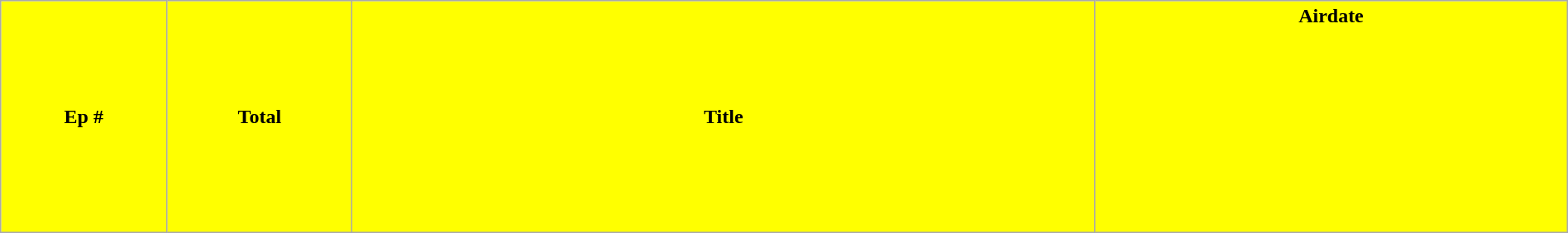<table class="wikitable plainrowheaders" style="width:100%;">
<tr>
<th style="background:yellow; width:1%;"><span>Ep #</span></th>
<th style="background:yellow; width:1%;"><span>Total</span></th>
<th style="background:yellow; width:5%;"><span>Title</span></th>
<th style="background:yellow; width:3%;"><span>Airdate</span><br><br><br><br><br><br><br><br><br><br></th>
</tr>
</table>
